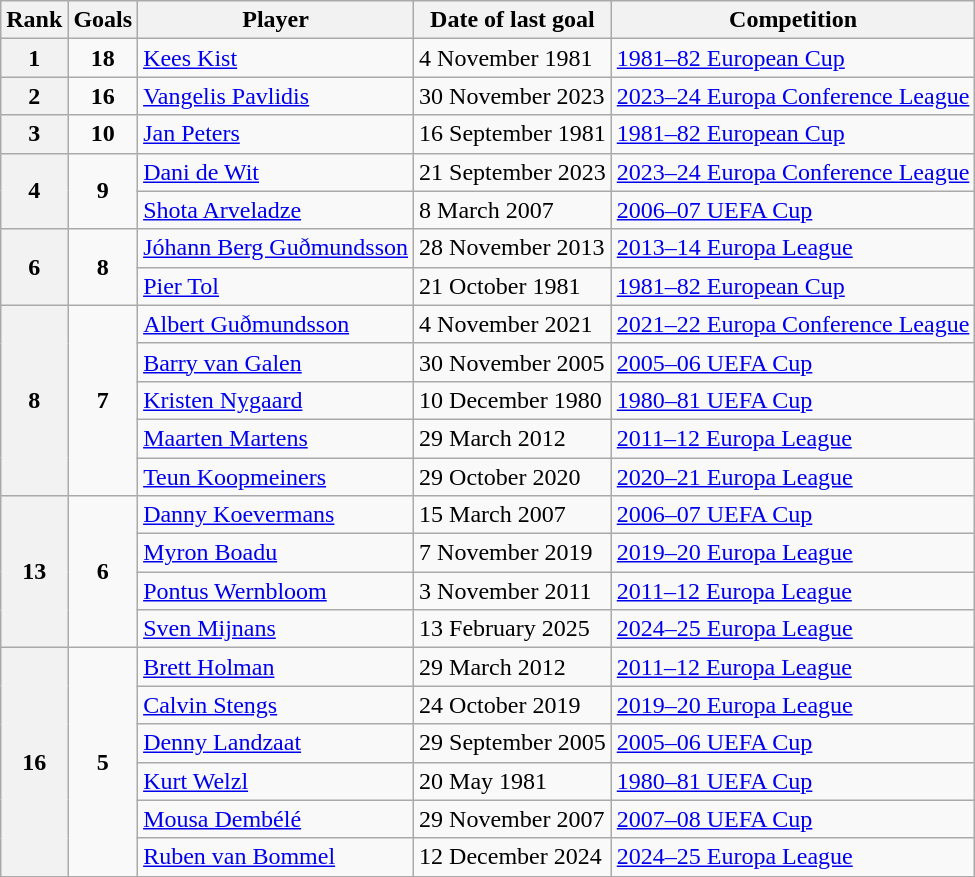<table class="wikitable" style=text-align:left;>
<tr>
<th>Rank</th>
<th>Goals</th>
<th>Player</th>
<th>Date of last goal</th>
<th>Competition</th>
</tr>
<tr>
<th align=center>1</th>
<td align=center><strong>18</strong></td>
<td> <a href='#'>Kees Kist</a></td>
<td>4 November 1981</td>
<td><a href='#'>1981–82 European Cup</a></td>
</tr>
<tr>
<th align=center>2</th>
<td align=center><strong>16</strong></td>
<td> <a href='#'>Vangelis Pavlidis</a></td>
<td>30 November 2023</td>
<td><a href='#'>2023–24 Europa Conference League</a></td>
</tr>
<tr>
<th align=center>3</th>
<td align=center><strong>10</strong></td>
<td> <a href='#'>Jan Peters</a></td>
<td>16 September 1981</td>
<td><a href='#'>1981–82 European Cup</a></td>
</tr>
<tr>
<th rowspan=2 align=center>4</th>
<td rowspan=2 align=center><strong>9</strong></td>
<td> <a href='#'>Dani de Wit</a></td>
<td>21 September 2023</td>
<td><a href='#'>2023–24 Europa Conference League</a></td>
</tr>
<tr>
<td> <a href='#'>Shota Arveladze</a></td>
<td>8 March 2007</td>
<td><a href='#'>2006–07 UEFA Cup</a></td>
</tr>
<tr>
<th align=center rowspan="2">6</th>
<td align=center rowspan="2"><strong>8</strong></td>
<td> <a href='#'>Jóhann Berg Guðmundsson</a></td>
<td>28 November 2013</td>
<td><a href='#'>2013–14 Europa League</a></td>
</tr>
<tr>
<td> <a href='#'>Pier Tol</a></td>
<td>21 October 1981</td>
<td><a href='#'>1981–82 European Cup</a></td>
</tr>
<tr>
<th align=center rowspan="5">8</th>
<td align=center rowspan="5"><strong>7</strong></td>
<td> <a href='#'>Albert Guðmundsson</a></td>
<td>4 November 2021</td>
<td><a href='#'>2021–22 Europa Conference League</a></td>
</tr>
<tr>
<td> <a href='#'>Barry van Galen</a></td>
<td>30 November 2005</td>
<td><a href='#'>2005–06 UEFA Cup</a></td>
</tr>
<tr>
<td> <a href='#'>Kristen Nygaard</a></td>
<td>10 December 1980</td>
<td><a href='#'>1980–81 UEFA Cup</a></td>
</tr>
<tr>
<td> <a href='#'>Maarten Martens</a></td>
<td>29 March 2012</td>
<td><a href='#'>2011–12 Europa League</a></td>
</tr>
<tr>
<td> <a href='#'>Teun Koopmeiners</a></td>
<td>29 October 2020</td>
<td><a href='#'>2020–21 Europa League</a></td>
</tr>
<tr>
<th align=center rowspan=4>13</th>
<td align=center rowspan=4><strong>6</strong></td>
<td> <a href='#'>Danny Koevermans</a></td>
<td>15 March 2007</td>
<td><a href='#'>2006–07 UEFA Cup</a></td>
</tr>
<tr>
<td> <a href='#'>Myron Boadu</a></td>
<td>7 November 2019</td>
<td><a href='#'>2019–20 Europa League</a></td>
</tr>
<tr>
<td> <a href='#'>Pontus Wernbloom</a></td>
<td>3 November 2011</td>
<td><a href='#'>2011–12  Europa League</a></td>
</tr>
<tr>
<td> <a href='#'>Sven Mijnans</a></td>
<td>13 February 2025</td>
<td><a href='#'>2024–25 Europa League</a></td>
</tr>
<tr>
<th align=center rowspan=6>16</th>
<td align=center rowspan=6><strong>5</strong></td>
<td> <a href='#'>Brett Holman</a></td>
<td>29 March 2012</td>
<td><a href='#'>2011–12 Europa League</a></td>
</tr>
<tr>
<td> <a href='#'>Calvin Stengs</a></td>
<td>24 October 2019</td>
<td><a href='#'>2019–20 Europa League</a></td>
</tr>
<tr>
<td> <a href='#'>Denny Landzaat</a></td>
<td>29 September 2005</td>
<td><a href='#'>2005–06 UEFA Cup</a></td>
</tr>
<tr>
<td> <a href='#'>Kurt Welzl</a></td>
<td>20 May 1981</td>
<td><a href='#'>1980–81 UEFA Cup</a></td>
</tr>
<tr>
<td> <a href='#'>Mousa Dembélé</a></td>
<td>29 November 2007</td>
<td><a href='#'>2007–08 UEFA Cup</a></td>
</tr>
<tr>
<td> <a href='#'>Ruben van Bommel</a></td>
<td>12 December 2024</td>
<td><a href='#'>2024–25 Europa League</a></td>
</tr>
</table>
